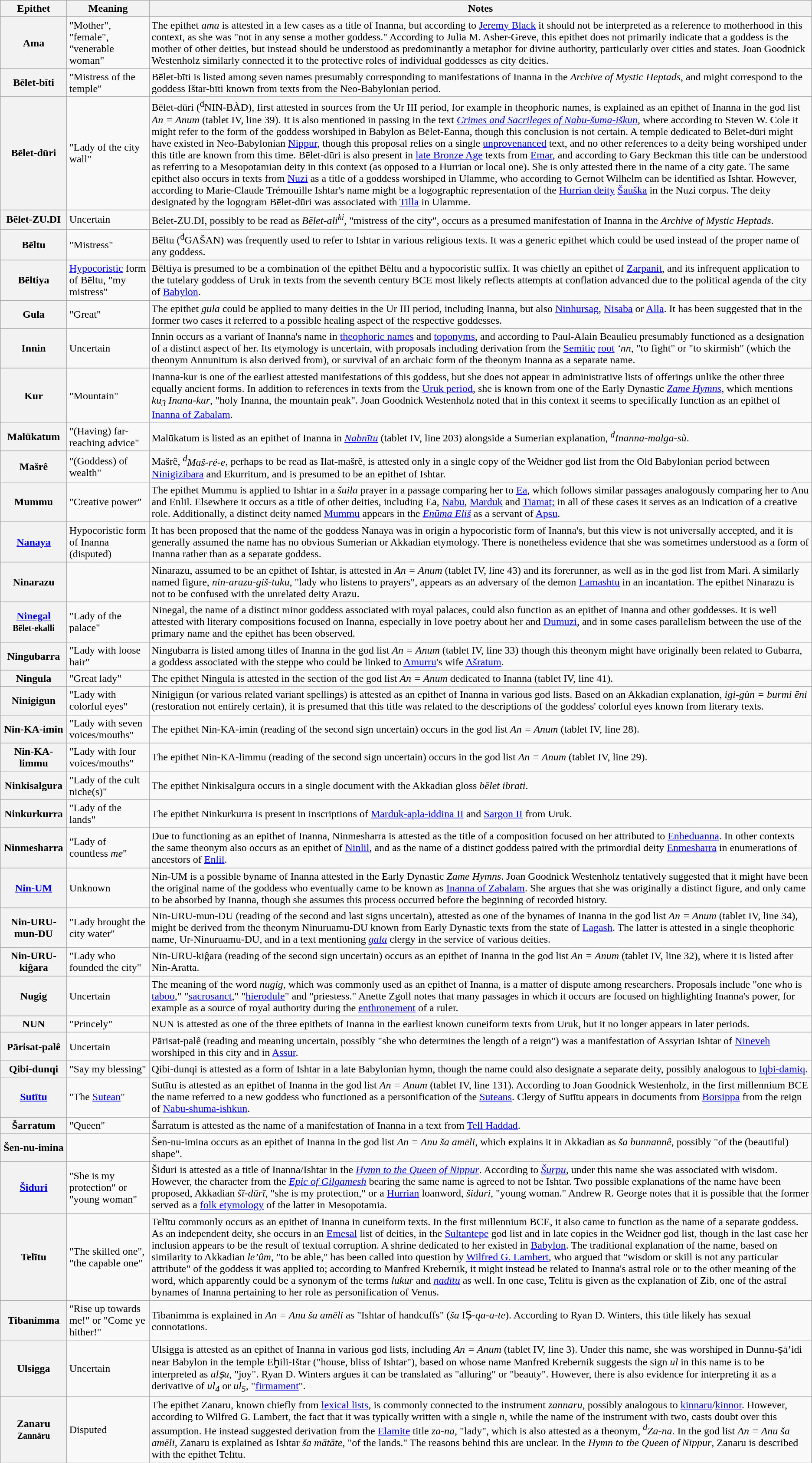<table class="wikitable">
<tr>
<th scope="col">Epithet</th>
<th scope="col">Meaning</th>
<th scope="col">Notes</th>
</tr>
<tr>
<th scope="row">Ama</th>
<td>"Mother", "female", "venerable woman"</td>
<td>The epithet <em>ama</em> is attested in a few cases as a title of Inanna, but according to <a href='#'>Jeremy Black</a> it should not be interpreted as a reference to motherhood in this context, as she was "not in any sense a mother goddess." According to Julia M. Asher-Greve, this epithet does not primarily indicate that a goddess is the mother of other deities, but instead should be understood as predominantly a metaphor for divine authority, particularly over cities and states. Joan Goodnick Westenholz similarly connected it to the protective roles of individual goddesses as city deities.</td>
</tr>
<tr>
<th scope="row">Bēlet-bīti</th>
<td>"Mistress of the temple"</td>
<td>Bēlet-bīti is listed among seven names presumably corresponding to manifestations of Inanna in the <em>Archive of Mystic Heptads</em>, and might correspond to the goddess Ištar-bīti known from texts from the Neo-Babylonian period.</td>
</tr>
<tr>
<th scope="row">Bēlet-dūri</th>
<td>"Lady of the city wall"</td>
<td>Bēlet-dūri (<sup>d</sup>NIN-BÀD), first attested in sources from the Ur III period, for example in theophoric names, is explained as an epithet of Inanna in the god list <em>An = Anum</em> (tablet IV, line 39). It is also mentioned in passing in the text <em><a href='#'>Crimes and Sacrileges of Nabu-šuma-iškun</a></em>, where according to Steven W. Cole it might refer to the form of the goddess worshiped in Babylon as Bēlet-Eanna, though this conclusion is not certain. A temple dedicated to Bēlet-dūri might have existed in Neo-Babylonian <a href='#'>Nippur</a>, though this proposal relies on a single <a href='#'>unprovenanced</a> text, and no other references to a deity being worshiped under this title are known from this time. Bēlet-dūri is also present in <a href='#'>late Bronze Age</a> texts from <a href='#'>Emar</a>, and according to Gary Beckman this title can be understood as referring to a Mesopotamian deity in this context (as opposed to a Hurrian or local one). She is only attested there in the name of a city gate. The same epithet also occurs in texts from <a href='#'>Nuzi</a> as a title of a goddess worshiped in Ulamme, who according to Gernot Wilhelm can be identified as Ishtar. However, according to Marie-Claude Trémouille Ishtar's name might be a logographic representation of the <a href='#'>Hurrian deity</a> <a href='#'>Šauška</a> in the Nuzi corpus. The deity designated by the logogram Bēlet-dūri was associated with <a href='#'>Tilla</a> in Ulamme.</td>
</tr>
<tr>
<th scope="row">Bēlet-ZU.DI</th>
<td>Uncertain</td>
<td>Bēlet-ZU.DI, possibly to be read as <em>Bēlet-ali<sup>ki</sup></em>, "mistress of the city", occurs as a presumed manifestation of Inanna in the <em>Archive of Mystic Heptads</em>.</td>
</tr>
<tr>
<th scope="row">Bēltu</th>
<td>"Mistress"</td>
<td>Bēltu (<sup>d</sup>GAŠAN) was frequently used to refer to Ishtar in various religious texts. It was a generic epithet which could be used instead of the proper name of any goddess.</td>
</tr>
<tr>
<th scope="row">Bēltiya</th>
<td><a href='#'>Hypocoristic</a> form of Bēltu, "my mistress"</td>
<td>Bēltiya is presumed to be a combination of the epithet Bēltu and a hypocoristic suffix. It was chiefly an epithet of <a href='#'>Zarpanit</a>, and its infrequent application to the tutelary goddess of Uruk in texts from the seventh century BCE most likely reflects attempts at conflation advanced due to the political agenda of the city of <a href='#'>Babylon</a>.</td>
</tr>
<tr>
<th scope="row">Gula</th>
<td>"Great"</td>
<td>The epithet <em>gula</em> could be applied to many deities in the Ur III period, including Inanna, but also <a href='#'>Ninhursag</a>, <a href='#'>Nisaba</a> or <a href='#'>Alla</a>. It has been suggested that in the former two cases it referred to a possible healing aspect of the respective goddesses.</td>
</tr>
<tr>
<th scope="row">Innin</th>
<td>Uncertain</td>
<td>Innin occurs as a variant of Inanna's name in <a href='#'>theophoric names</a> and <a href='#'>toponyms</a>, and according to Paul-Alain Beaulieu presumably functioned as a designation of a distinct aspect of her. Its etymology is uncertain, with proposals including derivation from the <a href='#'>Semitic</a> <a href='#'>root</a> <em>‘nn</em>, "to fight" or "to skirmish" (which the theonym Annunitum is also derived from), or survival of an archaic form of the theonym Inanna as a separate name.</td>
</tr>
<tr>
<th scope="row">Kur</th>
<td>"Mountain"</td>
<td>Inanna-kur is one of the earliest attested manifestations of this goddess, but she does not appear in administrative lists of offerings unlike the other three equally ancient forms. In addition to references in texts from the <a href='#'>Uruk period</a>, she is known from one of the Early Dynastic <em><a href='#'>Zame Hymns</a></em>, which mentions <em>ku<sub>3</sub> Inana-kur</em>, "holy Inanna, the mountain peak". Joan Goodnick Westenholz noted that in this context it seems to specifically function as an epithet of <a href='#'>Inanna of Zabalam</a>.</td>
</tr>
<tr>
<th scope="row">Malūkatum</th>
<td>"(Having) far-reaching advice"</td>
<td>Malūkatum is listed as an epithet of Inanna in <em><a href='#'>Nabnītu</a></em> (tablet IV, line 203) alongside a Sumerian explanation, <em><sup>d</sup>Inanna-malga-sù</em>.</td>
</tr>
<tr>
<th scope="row">Mašrê</th>
<td>"(Goddess) of wealth"</td>
<td>Mašrê, <em><sup>d</sup>Maš-ré-e</em>, perhaps to be read as Ilat-mašrê, is attested only in a single copy of the Weidner god list from the Old Babylonian period between <a href='#'>Ninigizibara</a> and Ekurritum, and is presumed to be an epithet of Ishtar.</td>
</tr>
<tr>
<th scope="row">Mummu</th>
<td>"Creative power"</td>
<td>The epithet Mummu is applied to Ishtar in a <em>šuila</em> prayer in a passage comparing her to <a href='#'>Ea</a>, which follows similar passages analogously comparing her to Anu and Enlil.  Elsewhere it occurs as a title of other deities, including Ea, <a href='#'>Nabu</a>, <a href='#'>Marduk</a> and <a href='#'>Tiamat;</a> in all of these cases it serves as an indication of a creative role. Additionally, a distinct deity named <a href='#'>Mummu</a> appears in the <em><a href='#'>Enūma Eliš</a></em> as a servant of <a href='#'>Apsu</a>.</td>
</tr>
<tr>
<th scope="row"><a href='#'>Nanaya</a></th>
<td>Hypocoristic form of Inanna (disputed)</td>
<td>It has been proposed that the name of the goddess Nanaya was in origin a hypocoristic form of Inanna's, but this view is not universally accepted, and it is generally assumed the name has no obvious Sumerian or Akkadian etymology. There is nonetheless evidence that she was sometimes understood as a form of Inanna rather than as a separate goddess.</td>
</tr>
<tr>
<th scope="row">Ninarazu</th>
<td></td>
<td>Ninarazu, assumed to be an epithet of Ishtar, is attested in <em>An = Anum</em> (tablet IV, line 43) and its forerunner, as well as in the god list from Mari. A similarly named figure, <em>nin-arazu-giš-tuku</em>, "lady who listens to prayers", appears as an adversary of the demon <a href='#'>Lamashtu</a> in an incantation. The epithet Ninarazu is not to be confused with the unrelated deity Arazu.</td>
</tr>
<tr>
<th scope="row"><a href='#'>Ninegal</a> <br><small>Bēlet-ekalli</small></th>
<td>"Lady of the palace"</td>
<td>Ninegal, the name of a distinct minor goddess associated with royal palaces, could also function as an epithet of Inanna and other goddesses. It is well attested with literary compositions focused on Inanna, especially in love poetry about her and <a href='#'>Dumuzi</a>, and in some cases parallelism between the use of the primary name and the epithet has been observed.</td>
</tr>
<tr>
<th scope="row">Ningubarra</th>
<td>"Lady with loose hair"</td>
<td>Ningubarra is listed among titles of Inanna in the god list <em>An = Anum</em> (tablet IV, line 33) though this theonym might have originally been related to Gubarra, a goddess associated with the steppe who could be linked to <a href='#'>Amurru</a>'s wife <a href='#'>Ašratum</a>.</td>
</tr>
<tr>
<th scope="row">Ningula</th>
<td>"Great lady"</td>
<td>The epithet Ningula is attested in the section of the god list <em>An = Anum</em> dedicated to Inanna (tablet IV, line 41).</td>
</tr>
<tr>
<th scope="row">Ninigigun</th>
<td>"Lady with colorful eyes"</td>
<td>Ninigigun (or various related variant spellings) is attested as an epithet of Inanna in various god lists. Based on an Akkadian explanation, <em>igi-gùn = burmi ēni</em> (restoration not entirely certain), it is presumed that this title was related to the descriptions of the goddess' colorful eyes known from literary texts.</td>
</tr>
<tr>
<th scope="row">Nin-KA-imin</th>
<td>"Lady with seven voices/mouths"</td>
<td>The epithet Nin-KA-imin (reading of the second sign uncertain) occurs in the god list <em>An = Anum</em> (tablet IV, line 28).</td>
</tr>
<tr>
<th scope="row">Nin-KA-limmu</th>
<td>"Lady with four voices/mouths"</td>
<td>The epithet Nin-KA-limmu (reading of the second sign uncertain) occurs in the god list <em>An = Anum</em> (tablet IV, line 29).</td>
</tr>
<tr>
<th scope="row">Ninkisalgura</th>
<td>"Lady of the cult niche(s)"</td>
<td>The epithet Ninkisalgura occurs in a single document with the Akkadian gloss <em>bēlet ibrati</em>.</td>
</tr>
<tr>
<th scope="row">Ninkurkurra</th>
<td>"Lady of the lands"</td>
<td>The epithet Ninkurkurra is present in inscriptions of <a href='#'>Marduk-apla-iddina II</a> and <a href='#'>Sargon II</a> from Uruk.</td>
</tr>
<tr>
<th scope="row">Ninmesharra</th>
<td>"Lady of countless <em>me</em>"</td>
<td>Due to functioning as an epithet of Inanna, Ninmesharra is attested as the title of a composition focused on her attributed to <a href='#'>Enheduanna</a>. In other contexts the same theonym also occurs as an epithet of <a href='#'>Ninlil</a>, and as the name of a distinct goddess paired with the primordial deity <a href='#'>Enmesharra</a> in enumerations of ancestors of <a href='#'>Enlil</a>.</td>
</tr>
<tr>
<th scope="row"><a href='#'>Nin-UM</a></th>
<td>Unknown</td>
<td>Nin-UM is a possible byname of Inanna attested in the Early Dynastic <em>Zame Hymns</em>. Joan Goodnick Westenholz tentatively suggested that it might have been the original name of the goddess who eventually came to be known as <a href='#'>Inanna of Zabalam</a>. She argues that she was originally a distinct figure, and only came to be absorbed by Inanna, though she assumes this process occurred before the beginning of recorded history.</td>
</tr>
<tr>
<th scope="row">Nin-URU-mun-DU</th>
<td>"Lady brought the city water"</td>
<td>Nin-URU-mun-DU (reading of the second and last signs uncertain), attested as one of the bynames of Inanna in the god list <em>An = Anum</em> (tablet IV, line 34), might be derived from the theonym Ninuruamu-DU known from Early Dynastic texts from the state of <a href='#'>Lagash</a>. The latter is attested in a single theophoric name, Ur-Ninuruamu-DU, and in a text mentioning <em><a href='#'>gala</a></em> clergy in the service of various deities.</td>
</tr>
<tr>
<th scope="row">Nin-URU-kiĝara</th>
<td>"Lady who founded the city"</td>
<td>Nin-URU-kiĝara (reading of the second sign uncertain) occurs as an epithet of Inanna in the god list <em>An = Anum</em> (tablet IV, line 32), where it is listed after Nin-Aratta.</td>
</tr>
<tr>
<th scope="row">Nugig</th>
<td>Uncertain</td>
<td>The meaning of the word <em>nugig</em>, which was commonly used as an epithet of Inanna, is a matter of dispute among researchers. Proposals include "one who is <a href='#'>taboo</a>," "<a href='#'>sacrosanct</a>," "<a href='#'>hierodule</a>" and "priestess." Anette Zgoll notes that many passages in which it occurs are focused on highlighting Inanna's power, for example as a source of royal authority during the <a href='#'>enthronement</a> of a ruler.</td>
</tr>
<tr>
<th scope="row">NUN</th>
<td>"Princely"</td>
<td>NUN is attested as one of the three epithets of Inanna in the earliest known cuneiform texts from Uruk, but it no longer appears in later periods.</td>
</tr>
<tr>
<th scope="row">Pārisat-palê</th>
<td>Uncertain</td>
<td>Pārisat-palê (reading and meaning uncertain, possibly "she who determines the length of a reign") was a manifestation of Assyrian Ishtar of <a href='#'>Nineveh</a> worshiped in this city and in <a href='#'>Assur</a>.</td>
</tr>
<tr>
<th scope="row">Qibi-dunqi</th>
<td>"Say my blessing"</td>
<td>Qibi-dunqi is attested as a form of Ishtar in a late Babylonian hymn, though the name could also designate a separate deity, possibly analogous to <a href='#'>Iqbi-damiq</a>.</td>
</tr>
<tr>
<th scope="row"><a href='#'>Sutītu</a></th>
<td>"The <a href='#'>Sutean</a>"</td>
<td>Sutītu is attested as an epithet of Inanna in the god list <em>An = Anum</em> (tablet IV, line 131). According to Joan Goodnick Westenholz, in the first millennium BCE the name referred to a new goddess who functioned as a personification of the <a href='#'>Suteans</a>. Clergy of Sutītu appears in documents from <a href='#'>Borsippa</a> from the reign of <a href='#'>Nabu-shuma-ishkun</a>.</td>
</tr>
<tr>
<th scope="row">Šarratum</th>
<td>"Queen"</td>
<td>Šarratum is attested as the name of a manifestation of Inanna in a text from <a href='#'>Tell Haddad</a>.</td>
</tr>
<tr>
<th scope="row">Šen-nu-imina</th>
<td></td>
<td>Šen-nu-imina occurs as an epithet of Inanna in the god list <em>An = Anu ša amēli</em>, which explains it in Akkadian as <em>ša bunnannê</em>, possibly "of the (beautiful) shape".</td>
</tr>
<tr>
<th scope="row"><a href='#'>Šiduri</a></th>
<td>"She is my protection" or "young woman"</td>
<td>Šiduri is attested as a title of Inanna/Ishtar in the <em><a href='#'>Hymn to the Queen of Nippur</a></em>. According to <em><a href='#'>Šurpu</a></em>, under this name she was associated with wisdom. However, the character from the <em><a href='#'>Epic of Gilgamesh</a></em> bearing the same name is agreed to not be Ishtar. Two possible explanations of the name have been proposed, Akkadian <em>šī-dūrī</em>, "she is my protection," or a <a href='#'>Hurrian</a> loanword, <em>šiduri</em>, "young woman." Andrew R. George notes that it is possible that the former served as a <a href='#'>folk etymology</a> of the latter in Mesopotamia.</td>
</tr>
<tr>
<th scope="row">Telītu</th>
<td>"The skilled one", "the capable one"</td>
<td>Telītu commonly occurs as an epithet of Inanna in cuneiform texts. In the first millennium BCE, it also came to function as the name of a separate goddess. As an independent deity, she occurs in an <a href='#'>Emesal</a> list of deities, in the <a href='#'>Sultantepe</a> god list and in late copies in the Weidner god list, though in the last case her inclusion appears to be the result of textual corruption. A shrine dedicated to her existed in <a href='#'>Babylon</a>. The traditional explanation of the name, based on similarity to Akkadian <em>le’ûm</em>, "to be able," has been called into question by <a href='#'>Wilfred G. Lambert</a>, who argued that "wisdom or skill is not any particular attribute" of the goddess it was applied to; according to Manfred Krebernik, it might instead be related to Inanna's astral role or to the other meaning of the word, which apparently could be a synonym of the terms <em>lukur</em> and <em><a href='#'>nadītu</a></em> as well. In one case, Telītu is given as the explanation of Zib, one of the astral bynames of Inanna pertaining to her role as personification of Venus. </td>
</tr>
<tr>
<th scope="row">Tibanimma</th>
<td>"Rise up towards me!" or "Come ye hither!"</td>
<td>Tibanimma is explained in <em>An = Anu ša amēli</em> as "Ishtar of handcuffs" (<em>ša</em> IṢ<em>-qa-a-te</em>). According to Ryan D. Winters, this title likely has sexual connotations.</td>
</tr>
<tr>
<th scope="row">Ulsigga</th>
<td>Uncertain</td>
<td>Ulsigga is attested as an epithet of Inanna in various god lists, including <em>An = Anum</em> (tablet IV, line 3). Under this name, she was worshiped in Dunnu-ṣā’idi near Babylon in the temple Eḫili-Ištar ("house, bliss of Ishtar"), based on whose name Manfred Krebernik suggests the sign <em>ul</em> in this name is to be interpreted as <em>ulṣu</em>, "joy". Ryan D. Winters argues it can be translated as "alluring" or "beauty". However, there is also evidence for interpreting it as a derivative of <em>ul<sub>4</sub></em> or <em>ul<sub>5</sub></em>, "<a href='#'>firmament</a>".</td>
</tr>
<tr>
<th scope="row">Zanaru <br><small>Zannāru</small></th>
<td>Disputed</td>
<td>The epithet Zanaru, known chiefly from <a href='#'>lexical lists</a>, is commonly connected to the instrument <em>zannaru</em>, possibly analogous to <a href='#'>kinnaru</a>/<a href='#'>kinnor</a>. However, according to Wilfred G. Lambert, the fact that it was typically written with a single <em>n</em>, while the name of the instrument with two, casts doubt over this assumption. He instead suggested derivation from the <a href='#'>Elamite</a> title <em>za-na</em>, "lady", which is also attested as a theonym, <em><sup>d</sup>Za-na</em>. In the god list <em>An = Anu ša amēli</em>, Zanaru is explained as Ishtar <em>ša mātāte</em>, "of the lands." The reasons behind this are unclear. In the <em>Hymn to the Queen of Nippur</em>, Zanaru is described with the epithet Telītu.</td>
</tr>
</table>
